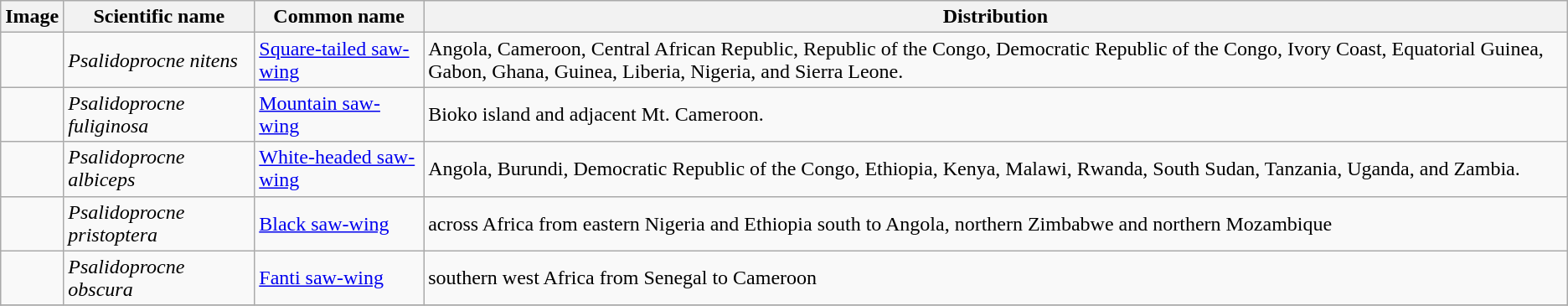<table class="wikitable">
<tr>
<th>Image</th>
<th>Scientific name</th>
<th>Common name</th>
<th>Distribution</th>
</tr>
<tr>
<td></td>
<td><em>Psalidoprocne nitens</em></td>
<td><a href='#'>Square-tailed saw-wing</a></td>
<td>Angola, Cameroon, Central African Republic, Republic of the Congo, Democratic Republic of the Congo, Ivory Coast, Equatorial Guinea, Gabon, Ghana, Guinea, Liberia, Nigeria, and Sierra Leone.</td>
</tr>
<tr>
<td></td>
<td><em>Psalidoprocne fuliginosa</em></td>
<td><a href='#'>Mountain saw-wing</a></td>
<td>Bioko island and adjacent Mt. Cameroon.</td>
</tr>
<tr>
<td></td>
<td><em>Psalidoprocne albiceps</em></td>
<td><a href='#'>White-headed saw-wing</a></td>
<td>Angola, Burundi, Democratic Republic of the Congo, Ethiopia, Kenya, Malawi, Rwanda, South Sudan, Tanzania, Uganda, and Zambia.</td>
</tr>
<tr>
<td></td>
<td><em>Psalidoprocne pristoptera</em></td>
<td><a href='#'>Black saw-wing</a></td>
<td>across Africa from eastern Nigeria and Ethiopia south to Angola, northern Zimbabwe and northern Mozambique</td>
</tr>
<tr>
<td></td>
<td><em>Psalidoprocne obscura</em></td>
<td><a href='#'>Fanti saw-wing</a></td>
<td>southern west Africa from Senegal to Cameroon</td>
</tr>
<tr>
</tr>
</table>
